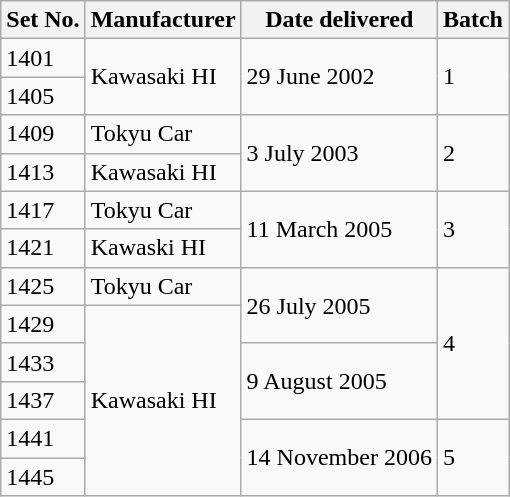<table class="wikitable">
<tr>
<th>Set No.</th>
<th>Manufacturer</th>
<th>Date delivered</th>
<th>Batch</th>
</tr>
<tr>
<td>1401</td>
<td rowspan="2">Kawasaki HI</td>
<td rowspan="2">29 June 2002</td>
<td rowspan="2">1</td>
</tr>
<tr>
<td>1405</td>
</tr>
<tr>
<td>1409</td>
<td>Tokyu Car</td>
<td rowspan="2">3 July 2003</td>
<td rowspan="2">2</td>
</tr>
<tr>
<td>1413</td>
<td>Kawasaki HI</td>
</tr>
<tr>
<td>1417</td>
<td>Tokyu Car</td>
<td rowspan="2">11 March 2005</td>
<td rowspan="2">3</td>
</tr>
<tr>
<td>1421</td>
<td>Kawaski HI</td>
</tr>
<tr>
<td>1425</td>
<td>Tokyu Car</td>
<td rowspan="2">26 July 2005</td>
<td rowspan="4">4</td>
</tr>
<tr>
<td>1429</td>
<td rowspan="5">Kawasaki HI</td>
</tr>
<tr>
<td>1433</td>
<td rowspan="2">9 August 2005</td>
</tr>
<tr>
<td>1437</td>
</tr>
<tr>
<td>1441</td>
<td rowspan="2">14 November 2006</td>
<td rowspan="2">5</td>
</tr>
<tr>
<td>1445</td>
</tr>
</table>
